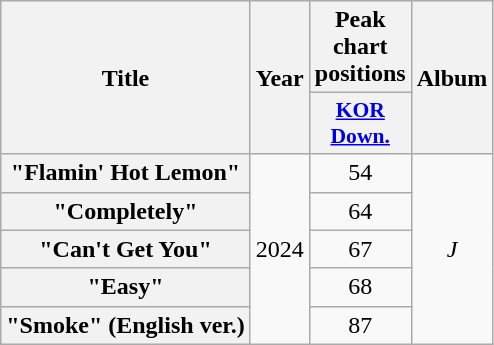<table class="wikitable plainrowheaders" style="text-align:center">
<tr>
<th scope="col" rowspan="2">Title</th>
<th scope="col" rowspan="2">Year</th>
<th scope="col">Peak chart positions</th>
<th scope="col" rowspan="2">Album</th>
</tr>
<tr>
<th scope="col" style="width:3em;font-size:90%"><a href='#'>KOR<br>Down.</a><br></th>
</tr>
<tr>
<th scope="row">"Flamin' Hot Lemon"</th>
<td rowspan="5">2024</td>
<td>54</td>
<td rowspan="6"><em>J</em></td>
</tr>
<tr>
<th scope="row">"Completely"</th>
<td>64</td>
</tr>
<tr>
<th scope="row">"Can't Get You"</th>
<td>67</td>
</tr>
<tr>
<th scope="row">"Easy"</th>
<td>68</td>
</tr>
<tr>
<th scope="row">"Smoke" (English ver.)</th>
<td>87</td>
</tr>
</table>
